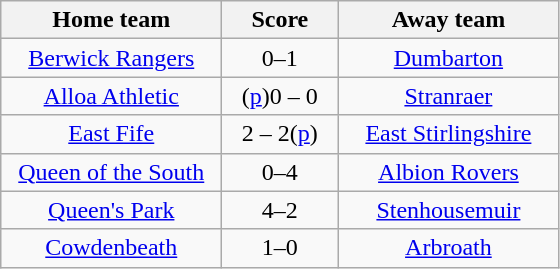<table class="wikitable" style="text-align: center">
<tr>
<th width=140>Home team</th>
<th width=70>Score</th>
<th width=140>Away team</th>
</tr>
<tr>
<td><a href='#'>Berwick Rangers</a></td>
<td>0–1</td>
<td><a href='#'>Dumbarton</a></td>
</tr>
<tr>
<td><a href='#'>Alloa Athletic</a></td>
<td>(<a href='#'>p</a>)0 – 0</td>
<td><a href='#'>Stranraer</a></td>
</tr>
<tr>
<td><a href='#'>East Fife</a></td>
<td>2 – 2(<a href='#'>p</a>)</td>
<td><a href='#'>East Stirlingshire</a></td>
</tr>
<tr>
<td><a href='#'>Queen of the South</a></td>
<td>0–4</td>
<td><a href='#'>Albion Rovers</a></td>
</tr>
<tr>
<td><a href='#'>Queen's Park</a></td>
<td>4–2</td>
<td><a href='#'>Stenhousemuir</a></td>
</tr>
<tr>
<td><a href='#'>Cowdenbeath</a></td>
<td>1–0</td>
<td><a href='#'>Arbroath</a></td>
</tr>
</table>
